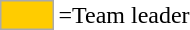<table>
<tr>
<td style="background:#fc0; border:1px solid #aaa; width:2em;"></td>
<td>=Team leader</td>
</tr>
</table>
